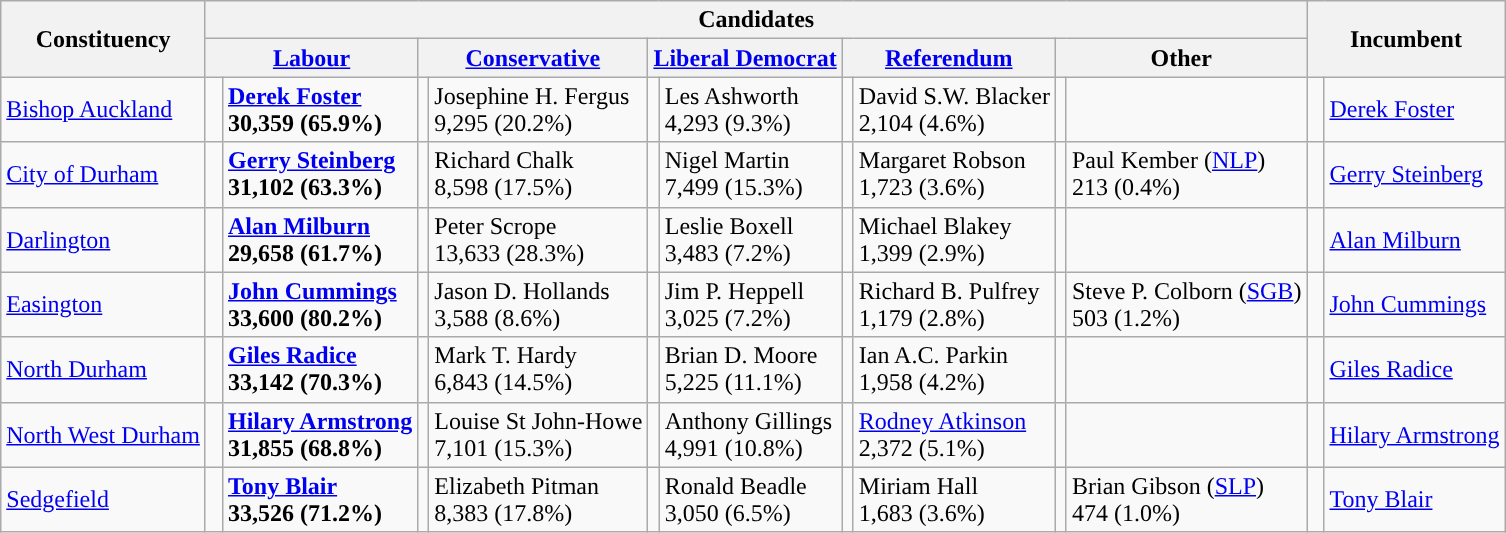<table class="wikitable">
<tr>
<th rowspan="2">Constituency</th>
<th colspan="10">Candidates</th>
<th colspan="2" rowspan="2">Incumbent</th>
</tr>
<tr>
<th colspan="2"><a href='#'>Labour</a></th>
<th colspan="2"><a href='#'>Conservative</a></th>
<th colspan="2"><a href='#'>Liberal Democrat</a></th>
<th colspan="2"><a href='#'>Referendum</a></th>
<th colspan="2">Other</th>
</tr>
<tr>
<td><a href='#'>Bishop Auckland</a></td>
<td style="color:inherit;background:"> </td>
<td><strong><a href='#'>Derek Foster</a></strong><br><strong>30,359 (65.9%)</strong></td>
<td></td>
<td>Josephine H. Fergus<br>9,295 (20.2%)</td>
<td></td>
<td>Les Ashworth<br>4,293 (9.3%)</td>
<td></td>
<td>David S.W. Blacker<br>2,104 (4.6%)</td>
<td></td>
<td></td>
<td style="color:inherit;background:"> </td>
<td><a href='#'>Derek Foster</a></td>
</tr>
<tr>
<td><a href='#'>City of Durham</a></td>
<td style="color:inherit;background:"> </td>
<td><strong><a href='#'>Gerry Steinberg</a></strong><br><strong>31,102 (63.3%)</strong></td>
<td></td>
<td>Richard Chalk<br>8,598 (17.5%)</td>
<td></td>
<td>Nigel Martin<br>7,499 (15.3%)</td>
<td></td>
<td>Margaret Robson<br>1,723 (3.6%)</td>
<td></td>
<td>Paul Kember (<a href='#'>NLP</a>)<br>213 (0.4%)</td>
<td style="color:inherit;background:"> </td>
<td><a href='#'>Gerry Steinberg</a></td>
</tr>
<tr>
<td><a href='#'>Darlington</a></td>
<td style="color:inherit;background:"> </td>
<td><strong><a href='#'>Alan Milburn</a></strong><br><strong>29,658 (61.7%)</strong></td>
<td></td>
<td>Peter Scrope<br>13,633 (28.3%)</td>
<td></td>
<td>Leslie Boxell<br>3,483 (7.2%)</td>
<td></td>
<td>Michael Blakey<br>1,399 (2.9%)</td>
<td></td>
<td></td>
<td style="color:inherit;background:"> </td>
<td><a href='#'>Alan Milburn</a></td>
</tr>
<tr>
<td><a href='#'>Easington</a></td>
<td style="color:inherit;background:"> </td>
<td><strong><a href='#'>John Cummings</a></strong><br><strong>33,600 (80.2%)</strong></td>
<td></td>
<td>Jason D. Hollands<br>3,588 (8.6%)</td>
<td></td>
<td>Jim P. Heppell<br>3,025 (7.2%)</td>
<td></td>
<td>Richard B. Pulfrey<br>1,179 (2.8%)</td>
<td></td>
<td>Steve P. Colborn (<a href='#'>SGB</a>)<br>503 (1.2%)</td>
<td style="color:inherit;background:"> </td>
<td><a href='#'>John Cummings</a></td>
</tr>
<tr>
<td><a href='#'>North Durham</a></td>
<td style="color:inherit;background:"> </td>
<td><strong><a href='#'>Giles Radice</a></strong><br><strong>33,142 (70.3%)</strong></td>
<td></td>
<td>Mark T. Hardy<br>6,843 (14.5%)</td>
<td></td>
<td>Brian D. Moore<br>5,225 (11.1%)</td>
<td></td>
<td>Ian A.C. Parkin<br>1,958 (4.2%)</td>
<td></td>
<td></td>
<td style="color:inherit;background:"> </td>
<td><a href='#'>Giles Radice</a></td>
</tr>
<tr>
<td><a href='#'>North West Durham</a></td>
<td style="color:inherit;background:"> </td>
<td><strong><a href='#'>Hilary Armstrong</a></strong><br><strong>31,855 (68.8%)</strong></td>
<td></td>
<td>Louise St John-Howe<br>7,101 (15.3%)</td>
<td></td>
<td>Anthony Gillings<br>4,991 (10.8%)</td>
<td></td>
<td><a href='#'>Rodney Atkinson</a><br>2,372 (5.1%)</td>
<td></td>
<td></td>
<td style="color:inherit;background:"> </td>
<td><a href='#'>Hilary Armstrong</a></td>
</tr>
<tr>
<td><a href='#'>Sedgefield</a></td>
<td style="color:inherit;background:"> </td>
<td><strong><a href='#'>Tony Blair</a></strong><br><strong>33,526 (71.2%)</strong></td>
<td></td>
<td>Elizabeth Pitman<br>8,383 (17.8%)</td>
<td></td>
<td>Ronald Beadle<br>3,050 (6.5%)</td>
<td></td>
<td>Miriam Hall<br>1,683 (3.6%)</td>
<td></td>
<td>Brian Gibson (<a href='#'>SLP</a>)<br>474 (1.0%)</td>
<td style="color:inherit;background:"> </td>
<td><a href='#'>Tony Blair</a></td>
</tr>
</table>
